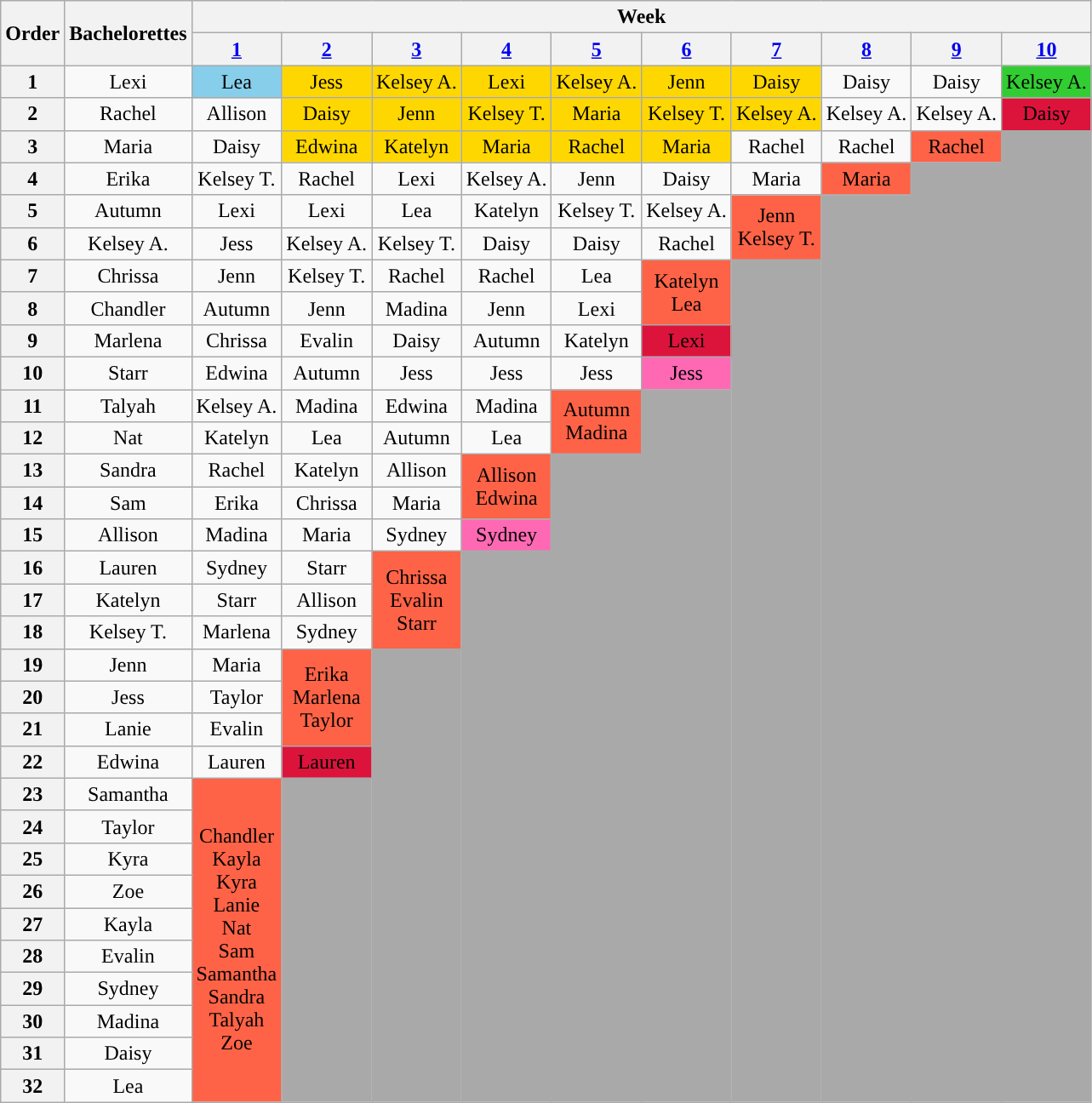<table class="wikitable nowrap" style="text-align:center;">
<tr>
<th rowspan="2">Order</th>
<th rowspan="2">Bachelorettes</th>
<th colspan="10">Week</th>
</tr>
<tr>
<th><a href='#'>1</a></th>
<th><a href='#'>2</a></th>
<th><a href='#'>3</a></th>
<th><a href='#'>4</a></th>
<th><a href='#'>5</a></th>
<th><a href='#'>6</a></th>
<th><a href='#'>7</a></th>
<th><a href='#'>8</a></th>
<th><a href='#'>9</a></th>
<th><a href='#'>10</a></th>
</tr>
<tr>
<th>1</th>
<td>Lexi</td>
<td style="background:skyblue">Lea</td>
<td style="background:gold">Jess</td>
<td style="background:gold">Kelsey A.</td>
<td style="background:gold">Lexi</td>
<td style="background:gold">Kelsey A.</td>
<td style="background:gold">Jenn</td>
<td style="background:gold">Daisy</td>
<td>Daisy</td>
<td>Daisy</td>
<td style="background:limegreen">Kelsey A.</td>
</tr>
<tr>
<th>2</th>
<td>Rachel</td>
<td>Allison</td>
<td style="background:gold">Daisy</td>
<td style="background:gold">Jenn</td>
<td style="background:gold">Kelsey T.</td>
<td style="background:gold">Maria</td>
<td style="background:gold">Kelsey T.</td>
<td style="background:gold">Kelsey A.</td>
<td>Kelsey A.</td>
<td>Kelsey A.</td>
<td bgcolor="crimson"><span>Daisy</span></td>
</tr>
<tr>
<th>3</th>
<td>Maria</td>
<td>Daisy</td>
<td style="background:gold">Edwina</td>
<td style="background:gold">Katelyn</td>
<td style="background:gold">Maria</td>
<td style="background:gold">Rachel</td>
<td style="background:gold">Maria</td>
<td>Rachel</td>
<td>Rachel</td>
<td style="background:tomato">Rachel</td>
<td rowspan="30" bgcolor="darkgray"></td>
</tr>
<tr>
<th>4</th>
<td>Erika</td>
<td>Kelsey T.</td>
<td>Rachel</td>
<td>Lexi</td>
<td>Kelsey A.</td>
<td>Jenn</td>
<td>Daisy</td>
<td>Maria</td>
<td style="background:tomato">Maria</td>
<td rowspan="29" bgcolor="darkgray"></td>
</tr>
<tr>
<th>5</th>
<td>Autumn</td>
<td>Lexi</td>
<td>Lexi</td>
<td>Lea</td>
<td>Katelyn</td>
<td>Kelsey T.</td>
<td>Kelsey A.</td>
<td rowspan="2" bgcolor="tomato">Jenn<br>Kelsey T.</td>
<td rowspan="28" bgcolor="darkgray"></td>
</tr>
<tr>
<th>6</th>
<td>Kelsey A.</td>
<td>Jess</td>
<td>Kelsey A.</td>
<td>Kelsey T.</td>
<td>Daisy</td>
<td>Daisy</td>
<td>Rachel</td>
</tr>
<tr>
<th>7</th>
<td>Chrissa</td>
<td>Jenn</td>
<td>Kelsey T.</td>
<td>Rachel</td>
<td>Rachel</td>
<td>Lea</td>
<td rowspan="2" bgcolor="tomato">Katelyn<br>Lea</td>
<td rowspan="26" bgcolor="darkgray"></td>
</tr>
<tr>
<th>8</th>
<td>Chandler</td>
<td>Autumn</td>
<td>Jenn</td>
<td>Madina</td>
<td>Jenn</td>
<td>Lexi</td>
</tr>
<tr>
<th>9</th>
<td>Marlena</td>
<td>Chrissa</td>
<td>Evalin</td>
<td>Daisy</td>
<td>Autumn</td>
<td>Katelyn</td>
<td bgcolor="crimson"><span>Lexi</span></td>
</tr>
<tr>
<th>10</th>
<td>Starr</td>
<td>Edwina</td>
<td>Autumn</td>
<td>Jess</td>
<td>Jess</td>
<td>Jess</td>
<td style="background:hotpink">Jess</td>
</tr>
<tr>
<th>11</th>
<td>Talyah</td>
<td>Kelsey A.</td>
<td>Madina</td>
<td>Edwina</td>
<td>Madina</td>
<td rowspan="2" bgcolor="tomato">Autumn<br>Madina</td>
<td rowspan="22" bgcolor="darkgray"></td>
</tr>
<tr>
<th>12</th>
<td>Nat</td>
<td>Katelyn</td>
<td>Lea</td>
<td>Autumn</td>
<td>Lea</td>
</tr>
<tr>
<th>13</th>
<td>Sandra</td>
<td>Rachel</td>
<td>Katelyn</td>
<td>Allison</td>
<td rowspan="2" bgcolor="tomato">Allison<br>Edwina</td>
<td rowspan="20" bgcolor="darkgray"></td>
</tr>
<tr>
<th>14</th>
<td>Sam</td>
<td>Erika</td>
<td>Chrissa</td>
<td>Maria</td>
</tr>
<tr>
<th>15</th>
<td>Allison</td>
<td>Madina</td>
<td>Maria</td>
<td>Sydney</td>
<td style="background:hotpink">Sydney</td>
</tr>
<tr>
<th>16</th>
<td>Lauren</td>
<td>Sydney</td>
<td>Starr</td>
<td rowspan="3" bgcolor="tomato">Chrissa<br>Evalin<br>Starr</td>
<td rowspan="17" bgcolor="darkgray"></td>
</tr>
<tr>
<th>17</th>
<td>Katelyn</td>
<td>Starr</td>
<td>Allison</td>
</tr>
<tr>
<th>18</th>
<td>Kelsey T.</td>
<td>Marlena</td>
<td>Sydney</td>
</tr>
<tr>
<th>19</th>
<td>Jenn</td>
<td>Maria</td>
<td rowspan="3" bgcolor="tomato">Erika<br>Marlena<br>Taylor</td>
<td rowspan="14" bgcolor="darkgray"></td>
</tr>
<tr>
<th>20</th>
<td>Jess</td>
<td>Taylor</td>
</tr>
<tr>
<th>21</th>
<td>Lanie</td>
<td>Evalin</td>
</tr>
<tr>
<th>22</th>
<td>Edwina</td>
<td>Lauren</td>
<td bgcolor="crimson"><span>Lauren</span></td>
</tr>
<tr>
<th>23</th>
<td>Samantha</td>
<td rowspan="10" bgcolor="tomato">Chandler<br>Kayla<br>Kyra<br>Lanie<br>Nat<br>Sam<br>Samantha<br>Sandra<br>Talyah<br>Zoe</td>
<td rowspan="10" bgcolor="darkgray"></td>
</tr>
<tr>
<th>24</th>
<td>Taylor</td>
</tr>
<tr>
<th>25</th>
<td>Kyra</td>
</tr>
<tr>
<th>26</th>
<td>Zoe</td>
</tr>
<tr>
<th>27</th>
<td>Kayla</td>
</tr>
<tr>
<th>28</th>
<td>Evalin</td>
</tr>
<tr>
<th>29</th>
<td>Sydney</td>
</tr>
<tr>
<th>30</th>
<td>Madina</td>
</tr>
<tr>
<th>31</th>
<td>Daisy</td>
</tr>
<tr>
<th>32</th>
<td>Lea</td>
</tr>
</table>
